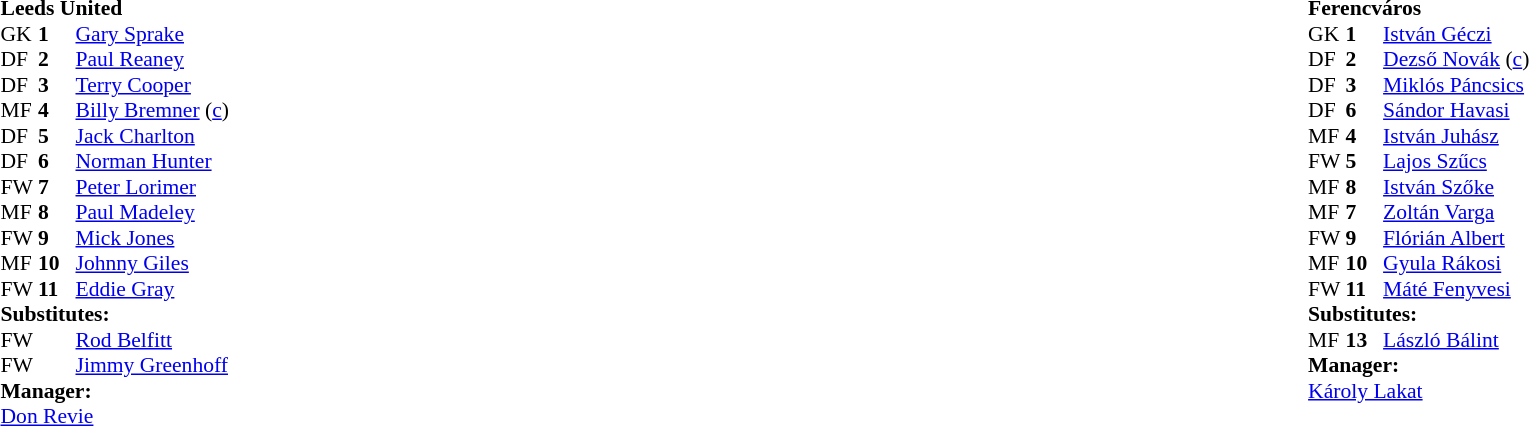<table style="width:100%;">
<tr>
<td style="vertical-align:top; width:50%;"><br><table style="font-size: 90%" cellspacing="0" cellpadding="0">
<tr>
<td colspan="4"><strong>Leeds United</strong></td>
</tr>
<tr>
<th width=25></th>
<th width=25></th>
</tr>
<tr>
<td>GK</td>
<td><strong>1</strong></td>
<td> <a href='#'>Gary Sprake</a></td>
</tr>
<tr>
<td>DF</td>
<td><strong>2</strong></td>
<td> <a href='#'>Paul Reaney</a></td>
</tr>
<tr>
<td>DF</td>
<td><strong>3</strong></td>
<td> <a href='#'>Terry Cooper</a></td>
</tr>
<tr>
<td>MF</td>
<td><strong>4</strong></td>
<td> <a href='#'>Billy Bremner</a> (<a href='#'>c</a>)</td>
</tr>
<tr>
<td>DF</td>
<td><strong>5</strong></td>
<td> <a href='#'>Jack Charlton</a></td>
</tr>
<tr>
<td>DF</td>
<td><strong>6</strong></td>
<td> <a href='#'>Norman Hunter</a></td>
</tr>
<tr>
<td>FW</td>
<td><strong>7</strong></td>
<td> <a href='#'>Peter Lorimer</a></td>
</tr>
<tr>
<td>MF</td>
<td><strong>8</strong></td>
<td> <a href='#'>Paul Madeley</a></td>
</tr>
<tr>
<td>FW</td>
<td><strong>9</strong></td>
<td> <a href='#'>Mick Jones</a></td>
<td></td>
<td></td>
</tr>
<tr>
<td>MF</td>
<td><strong>10</strong></td>
<td> <a href='#'>Johnny Giles</a></td>
<td></td>
<td></td>
</tr>
<tr>
<td>FW</td>
<td><strong>11</strong></td>
<td> <a href='#'>Eddie Gray</a></td>
</tr>
<tr>
<td colspan=3><strong>Substitutes:</strong></td>
</tr>
<tr>
<td>FW</td>
<td><strong></strong></td>
<td> <a href='#'>Rod Belfitt</a></td>
<td></td>
<td></td>
</tr>
<tr>
<td>FW</td>
<td><strong></strong></td>
<td> <a href='#'>Jimmy Greenhoff</a></td>
<td></td>
<td></td>
</tr>
<tr>
<td colspan=3><strong>Manager:</strong></td>
</tr>
<tr>
<td colspan=4> <a href='#'>Don Revie</a></td>
</tr>
</table>
</td>
<td></td>
<td style="vertical-align:top; width:50%;"><br><table cellspacing="0" cellpadding="0" style="font-size:90%; margin:auto;">
<tr>
<td colspan="4"><strong>Ferencváros</strong></td>
</tr>
<tr>
<th width=25></th>
<th width=25></th>
</tr>
<tr>
<td>GK</td>
<td><strong>1</strong></td>
<td> <a href='#'>István Géczi</a></td>
</tr>
<tr>
<td>DF</td>
<td><strong>2</strong></td>
<td> <a href='#'>Dezső Novák</a> (<a href='#'>c</a>)</td>
</tr>
<tr>
<td>DF</td>
<td><strong>3</strong></td>
<td> <a href='#'>Miklós Páncsics</a></td>
</tr>
<tr>
<td>DF</td>
<td><strong>6</strong></td>
<td> <a href='#'>Sándor Havasi</a></td>
</tr>
<tr>
<td>MF</td>
<td><strong>4</strong></td>
<td> <a href='#'>István Juhász</a></td>
</tr>
<tr>
<td>FW</td>
<td><strong>5</strong></td>
<td> <a href='#'>Lajos Szűcs</a></td>
</tr>
<tr>
<td>MF</td>
<td><strong>8</strong></td>
<td> <a href='#'>István Szőke</a></td>
</tr>
<tr>
<td>MF</td>
<td><strong>7</strong></td>
<td> <a href='#'>Zoltán Varga</a></td>
</tr>
<tr>
<td>FW</td>
<td><strong>9</strong></td>
<td> <a href='#'>Flórián Albert</a></td>
</tr>
<tr>
<td>MF</td>
<td><strong>10</strong></td>
<td> <a href='#'>Gyula Rákosi</a></td>
</tr>
<tr>
<td>FW</td>
<td><strong>11</strong></td>
<td> <a href='#'>Máté Fenyvesi</a></td>
<td></td>
<td></td>
</tr>
<tr>
<td colspan=3><strong>Substitutes:</strong></td>
</tr>
<tr>
<td>MF</td>
<td><strong>13</strong></td>
<td> <a href='#'>László Bálint</a></td>
<td></td>
<td></td>
</tr>
<tr>
<td colspan=3><strong>Manager:</strong></td>
</tr>
<tr>
<td colspan=4> <a href='#'>Károly Lakat</a></td>
</tr>
</table>
</td>
</tr>
</table>
